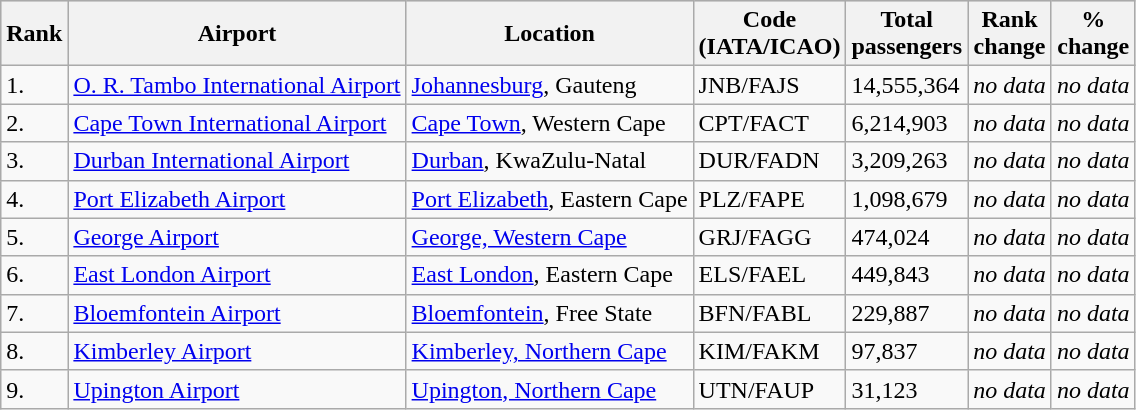<table class="wikitable sortable"  width= align=>
<tr bgcolor=lightgrey>
<th>Rank</th>
<th>Airport</th>
<th>Location</th>
<th>Code<br>(IATA/ICAO)</th>
<th>Total<br>passengers</th>
<th>Rank<br>change</th>
<th>%<br>change</th>
</tr>
<tr>
<td>1.</td>
<td><a href='#'>O. R. Tambo International Airport</a></td>
<td><a href='#'>Johannesburg</a>, Gauteng</td>
<td>JNB/FAJS</td>
<td>14,555,364</td>
<td><em>no data</em></td>
<td><em>no data</em></td>
</tr>
<tr>
<td>2.</td>
<td><a href='#'>Cape Town International Airport</a></td>
<td><a href='#'>Cape Town</a>, Western Cape</td>
<td>CPT/FACT</td>
<td>6,214,903</td>
<td><em>no data</em></td>
<td><em>no data</em></td>
</tr>
<tr>
<td>3.</td>
<td><a href='#'>Durban International Airport</a></td>
<td><a href='#'>Durban</a>, KwaZulu-Natal</td>
<td>DUR/FADN</td>
<td>3,209,263</td>
<td><em>no data</em></td>
<td><em>no data</em></td>
</tr>
<tr>
<td>4.</td>
<td><a href='#'>Port Elizabeth Airport</a></td>
<td><a href='#'>Port Elizabeth</a>, Eastern Cape</td>
<td>PLZ/FAPE</td>
<td>1,098,679</td>
<td><em>no data</em></td>
<td><em>no data</em></td>
</tr>
<tr>
<td>5.</td>
<td><a href='#'>George Airport</a></td>
<td><a href='#'>George, Western Cape</a></td>
<td>GRJ/FAGG</td>
<td>474,024</td>
<td><em>no data</em></td>
<td><em>no data</em></td>
</tr>
<tr>
<td>6.</td>
<td><a href='#'>East London Airport</a></td>
<td><a href='#'>East London</a>, Eastern Cape</td>
<td>ELS/FAEL</td>
<td>449,843</td>
<td><em>no data</em></td>
<td><em>no data</em></td>
</tr>
<tr>
<td>7.</td>
<td><a href='#'>Bloemfontein Airport</a></td>
<td><a href='#'>Bloemfontein</a>, Free State</td>
<td>BFN/FABL</td>
<td>229,887</td>
<td><em>no data</em></td>
<td><em>no data</em></td>
</tr>
<tr>
<td>8.</td>
<td><a href='#'>Kimberley Airport</a></td>
<td><a href='#'>Kimberley, Northern Cape</a></td>
<td>KIM/FAKM</td>
<td>97,837</td>
<td><em>no data</em></td>
<td><em>no data</em></td>
</tr>
<tr>
<td>9.</td>
<td><a href='#'>Upington Airport</a></td>
<td><a href='#'>Upington, Northern Cape</a></td>
<td>UTN/FAUP</td>
<td>31,123</td>
<td><em>no data</em></td>
<td><em>no data</em></td>
</tr>
</table>
